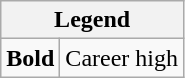<table class="wikitable">
<tr>
<th colspan="2">Legend</th>
</tr>
<tr>
<td><strong>Bold</strong></td>
<td>Career high</td>
</tr>
</table>
